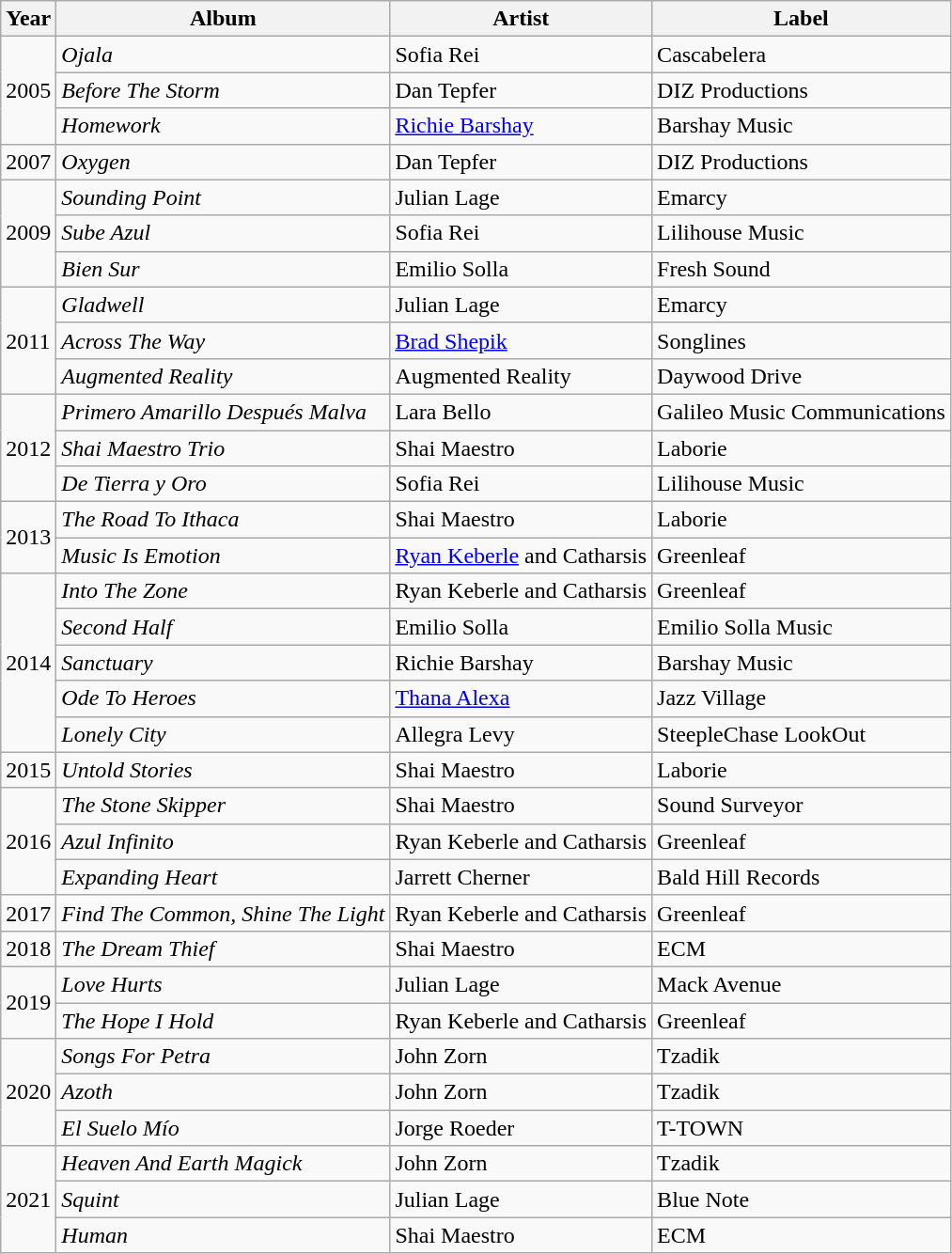<table class="wikitable sortable">
<tr>
<th>Year</th>
<th>Album</th>
<th>Artist</th>
<th>Label</th>
</tr>
<tr>
<td rowspan="3">2005</td>
<td><em>Ojala</em></td>
<td>Sofia Rei</td>
<td>Cascabelera</td>
</tr>
<tr>
<td><em>Before The Storm</em></td>
<td>Dan Tepfer</td>
<td>DIZ Productions</td>
</tr>
<tr>
<td><em>Homework</em></td>
<td><a href='#'>Richie Barshay</a></td>
<td>Barshay Music</td>
</tr>
<tr>
<td>2007</td>
<td><em>Oxygen</em></td>
<td>Dan Tepfer</td>
<td>DIZ Productions</td>
</tr>
<tr>
<td rowspan="3">2009</td>
<td><em>Sounding Point</em></td>
<td>Julian Lage</td>
<td>Emarcy</td>
</tr>
<tr>
<td><em>Sube Azul</em></td>
<td>Sofia Rei</td>
<td>Lilihouse Music</td>
</tr>
<tr>
<td><em>Bien Sur</em></td>
<td>Emilio Solla</td>
<td>Fresh Sound</td>
</tr>
<tr>
<td rowspan="3">2011</td>
<td><em>Gladwell</em></td>
<td>Julian Lage</td>
<td>Emarcy</td>
</tr>
<tr>
<td><em>Across The Way</em></td>
<td><a href='#'>Brad Shepik</a></td>
<td>Songlines</td>
</tr>
<tr>
<td><em>Augmented Reality</em></td>
<td>Augmented Reality</td>
<td>Daywood Drive</td>
</tr>
<tr>
<td rowspan="3">2012</td>
<td><em>Primero Amarillo Después Malva</em></td>
<td>Lara Bello</td>
<td>Galileo Music Communications</td>
</tr>
<tr>
<td><em>Shai Maestro Trio</em></td>
<td>Shai Maestro</td>
<td>Laborie</td>
</tr>
<tr>
<td><em>De Tierra y Oro</em></td>
<td>Sofia Rei</td>
<td>Lilihouse Music</td>
</tr>
<tr>
<td rowspan="2">2013</td>
<td><em>The Road To Ithaca</em></td>
<td>Shai Maestro</td>
<td>Laborie</td>
</tr>
<tr>
<td><em>Music Is Emotion</em></td>
<td><a href='#'>Ryan Keberle</a> and Catharsis</td>
<td>Greenleaf</td>
</tr>
<tr>
<td rowspan="5">2014</td>
<td><em>Into The Zone</em></td>
<td>Ryan Keberle and Catharsis</td>
<td>Greenleaf</td>
</tr>
<tr>
<td><em>Second Half</em></td>
<td>Emilio Solla</td>
<td>Emilio Solla Music</td>
</tr>
<tr>
<td><em>Sanctuary</em></td>
<td>Richie Barshay</td>
<td>Barshay Music</td>
</tr>
<tr>
<td><em>Ode To Heroes</em></td>
<td><a href='#'>Thana Alexa</a></td>
<td>Jazz Village</td>
</tr>
<tr>
<td><em>Lonely City</em></td>
<td>Allegra Levy</td>
<td>SteepleChase LookOut</td>
</tr>
<tr>
<td>2015</td>
<td><em>Untold Stories</em></td>
<td>Shai Maestro</td>
<td>Laborie</td>
</tr>
<tr>
<td rowspan="3">2016</td>
<td><em>The Stone Skipper</em></td>
<td>Shai Maestro</td>
<td>Sound Surveyor</td>
</tr>
<tr>
<td><em>Azul Infinito</em></td>
<td>Ryan Keberle and Catharsis</td>
<td>Greenleaf</td>
</tr>
<tr>
<td><em>Expanding Heart</em></td>
<td>Jarrett Cherner</td>
<td>Bald Hill Records</td>
</tr>
<tr>
<td>2017</td>
<td><em>Find The Common, Shine The Light</em></td>
<td>Ryan Keberle and Catharsis</td>
<td>Greenleaf</td>
</tr>
<tr>
<td>2018</td>
<td><em>The Dream Thief</em></td>
<td>Shai Maestro</td>
<td>ECM</td>
</tr>
<tr>
<td rowspan="2">2019</td>
<td><em>Love Hurts</em></td>
<td>Julian Lage</td>
<td>Mack Avenue</td>
</tr>
<tr>
<td><em>The Hope I Hold</em></td>
<td>Ryan Keberle and Catharsis</td>
<td>Greenleaf</td>
</tr>
<tr>
<td rowspan="3">2020</td>
<td><em>Songs For Petra</em></td>
<td>John Zorn</td>
<td>Tzadik</td>
</tr>
<tr>
<td><em>Azoth</em></td>
<td>John Zorn</td>
<td>Tzadik</td>
</tr>
<tr>
<td><em>El Suelo Mío</em></td>
<td>Jorge Roeder</td>
<td>T-TOWN</td>
</tr>
<tr>
<td rowspan="3">2021</td>
<td><em>Heaven And Earth Magick</em></td>
<td>John Zorn</td>
<td>Tzadik</td>
</tr>
<tr>
<td><em>Squint</em></td>
<td>Julian Lage</td>
<td>Blue Note</td>
</tr>
<tr>
<td><em>Human</em></td>
<td>Shai Maestro</td>
<td>ECM</td>
</tr>
</table>
